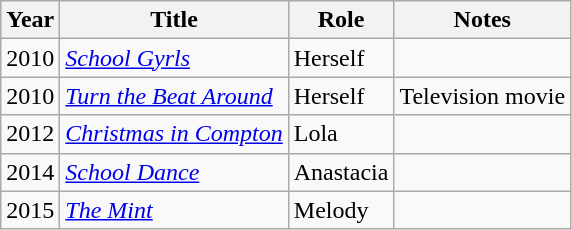<table class="wikitable sortable">
<tr>
<th>Year</th>
<th>Title</th>
<th>Role</th>
<th class="unsortable">Notes</th>
</tr>
<tr>
<td>2010</td>
<td><em><a href='#'>School Gyrls</a></em></td>
<td>Herself</td>
<td></td>
</tr>
<tr>
<td>2010</td>
<td><em><a href='#'>Turn the Beat Around</a></em></td>
<td>Herself</td>
<td>Television movie</td>
</tr>
<tr>
<td>2012</td>
<td><em><a href='#'>Christmas in Compton</a></em></td>
<td>Lola</td>
<td></td>
</tr>
<tr>
<td>2014</td>
<td><em><a href='#'>School Dance</a></em></td>
<td>Anastacia</td>
<td></td>
</tr>
<tr>
<td>2015</td>
<td><em><a href='#'>The Mint</a></em></td>
<td>Melody</td>
<td></td>
</tr>
</table>
